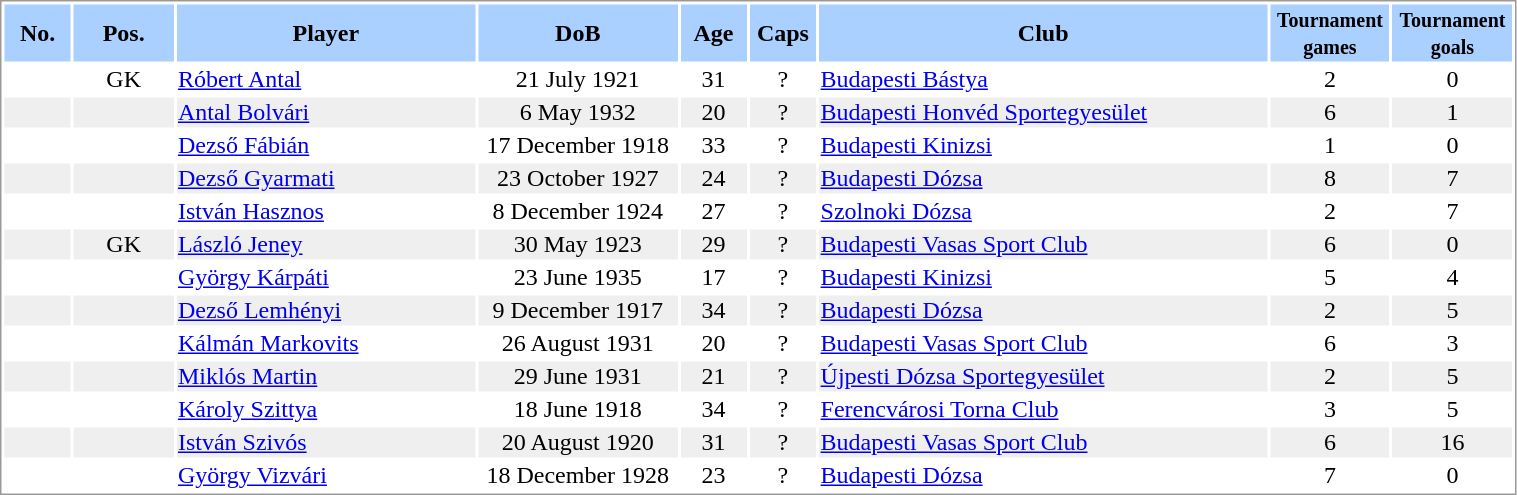<table border="0" width="80%" style="border: 1px solid #999; background-color:#FFFFFF; text-align:center">
<tr align="center" bgcolor="#AAD0FF">
<th width=4%>No.</th>
<th width=6%>Pos.</th>
<th width=18%>Player</th>
<th width=12%>DoB</th>
<th width=4%>Age</th>
<th width=4%>Caps</th>
<th width=27%>Club</th>
<th width=6%><small>Tournament<br>games</small></th>
<th width=6%><small>Tournament<br>goals</small></th>
</tr>
<tr>
<td></td>
<td>GK</td>
<td align="left"><a href='#'>Róbert Antal</a></td>
<td>21 July 1921</td>
<td>31</td>
<td>?</td>
<td align="left"> <a href='#'>Budapesti Bástya</a></td>
<td>2</td>
<td>0</td>
</tr>
<tr bgcolor="#EFEFEF">
<td></td>
<td></td>
<td align="left"><a href='#'>Antal Bolvári</a></td>
<td>6 May 1932</td>
<td>20</td>
<td>?</td>
<td align="left"> <a href='#'>Budapesti Honvéd Sportegyesület</a></td>
<td>6</td>
<td>1</td>
</tr>
<tr>
<td></td>
<td></td>
<td align="left"><a href='#'>Dezső Fábián</a></td>
<td>17 December 1918</td>
<td>33</td>
<td>?</td>
<td align="left"> <a href='#'>Budapesti Kinizsi</a></td>
<td>1</td>
<td>0</td>
</tr>
<tr bgcolor="#EFEFEF">
<td></td>
<td></td>
<td align="left"><a href='#'>Dezső Gyarmati</a></td>
<td>23 October 1927</td>
<td>24</td>
<td>?</td>
<td align="left"> <a href='#'>Budapesti Dózsa</a></td>
<td>8</td>
<td>7</td>
</tr>
<tr>
<td></td>
<td></td>
<td align="left"><a href='#'>István Hasznos</a></td>
<td>8 December 1924</td>
<td>27</td>
<td>?</td>
<td align="left"> <a href='#'>Szolnoki Dózsa</a></td>
<td>2</td>
<td>7</td>
</tr>
<tr bgcolor="#EFEFEF">
<td></td>
<td>GK</td>
<td align="left"><a href='#'>László Jeney</a></td>
<td>30 May 1923</td>
<td>29</td>
<td>?</td>
<td align="left"> <a href='#'>Budapesti Vasas Sport Club</a></td>
<td>6</td>
<td>0</td>
</tr>
<tr>
<td></td>
<td></td>
<td align="left"><a href='#'>György Kárpáti</a></td>
<td>23 June 1935</td>
<td>17</td>
<td>?</td>
<td align="left"> <a href='#'>Budapesti Kinizsi</a></td>
<td>5</td>
<td>4</td>
</tr>
<tr bgcolor="#EFEFEF">
<td></td>
<td></td>
<td align="left"><a href='#'>Dezső Lemhényi</a></td>
<td>9 December 1917</td>
<td>34</td>
<td>?</td>
<td align="left"> <a href='#'>Budapesti Dózsa</a></td>
<td>2</td>
<td>5</td>
</tr>
<tr>
<td></td>
<td></td>
<td align="left"><a href='#'>Kálmán Markovits</a></td>
<td>26 August 1931</td>
<td>20</td>
<td>?</td>
<td align="left"> <a href='#'>Budapesti Vasas Sport Club</a></td>
<td>6</td>
<td>3</td>
</tr>
<tr bgcolor="#EFEFEF">
<td></td>
<td></td>
<td align="left"><a href='#'>Miklós Martin</a></td>
<td>29 June 1931</td>
<td>21</td>
<td>?</td>
<td align="left"> <a href='#'>Újpesti Dózsa Sportegyesület</a></td>
<td>2</td>
<td>5</td>
</tr>
<tr>
<td></td>
<td></td>
<td align="left"><a href='#'>Károly Szittya</a></td>
<td>18 June 1918</td>
<td>34</td>
<td>?</td>
<td align="left"> <a href='#'>Ferencvárosi Torna Club</a></td>
<td>3</td>
<td>5</td>
</tr>
<tr bgcolor="#EFEFEF">
<td></td>
<td></td>
<td align="left"><a href='#'>István Szivós</a></td>
<td>20 August 1920</td>
<td>31</td>
<td>?</td>
<td align="left"> <a href='#'>Budapesti Vasas Sport Club</a></td>
<td>6</td>
<td>16</td>
</tr>
<tr>
<td></td>
<td></td>
<td align="left"><a href='#'>György Vizvári</a></td>
<td>18 December 1928</td>
<td>23</td>
<td>?</td>
<td align="left"> <a href='#'>Budapesti Dózsa</a></td>
<td>7</td>
<td>0</td>
</tr>
</table>
